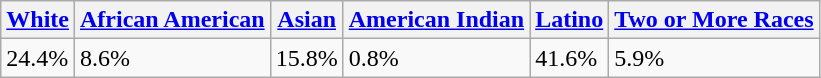<table class="wikitable">
<tr>
<th><a href='#'>White</a></th>
<th><a href='#'>African American</a></th>
<th><a href='#'>Asian</a></th>
<th><a href='#'>American Indian</a></th>
<th><a href='#'>Latino</a></th>
<th><a href='#'>Two or More Races</a></th>
</tr>
<tr>
<td>24.4%</td>
<td>8.6%</td>
<td>15.8%</td>
<td>0.8%</td>
<td>41.6%</td>
<td>5.9%</td>
</tr>
</table>
